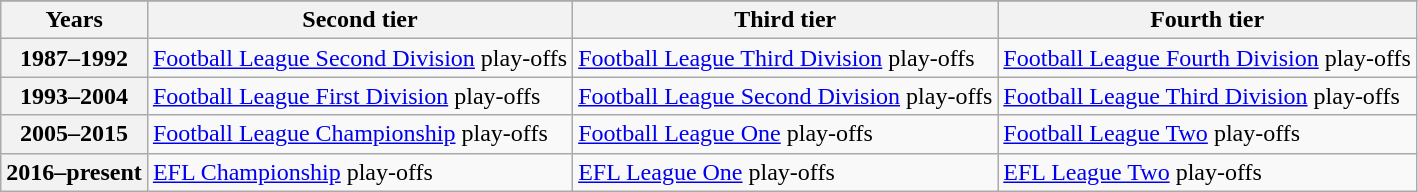<table class="wikitable">
<tr>
</tr>
<tr winners>
<th scope=col>Years</th>
<th scope=col>Second tier</th>
<th scope=col>Third tier</th>
<th scope=col>Fourth tier</th>
</tr>
<tr>
<th scope=row>1987–1992</th>
<td><a href='#'>Football League Second Division</a> play-offs</td>
<td><a href='#'>Football League Third Division</a> play-offs</td>
<td><a href='#'>Football League Fourth Division</a> play-offs</td>
</tr>
<tr>
<th scope=row>1993–2004</th>
<td><a href='#'>Football League First Division</a> play-offs</td>
<td><a href='#'>Football League Second Division</a> play-offs</td>
<td><a href='#'>Football League Third Division</a> play-offs</td>
</tr>
<tr>
<th scope=row>2005–2015</th>
<td><a href='#'>Football League Championship</a> play-offs</td>
<td><a href='#'>Football League One</a> play-offs</td>
<td><a href='#'>Football League Two</a> play-offs</td>
</tr>
<tr>
<th scope=row>2016–present</th>
<td><a href='#'>EFL Championship</a> play-offs</td>
<td><a href='#'>EFL League One</a> play-offs</td>
<td><a href='#'>EFL League Two</a> play-offs</td>
</tr>
</table>
